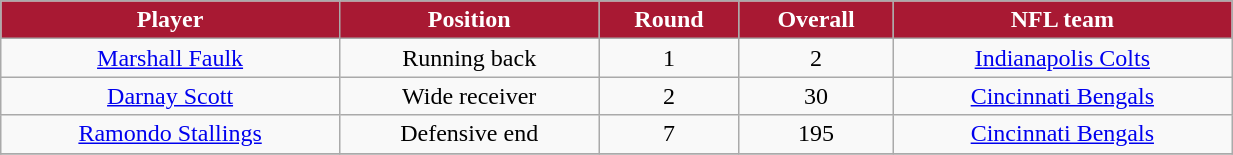<table class="wikitable" width="65%">
<tr>
<th style="background:#A81933;color:#FFFFFF;">Player</th>
<th style="background:#A81933;color:#FFFFFF;">Position</th>
<th style="background:#A81933;color:#FFFFFF;">Round</th>
<th style="background:#A81933;color:#FFFFFF;">Overall</th>
<th style="background:#A81933;color:#FFFFFF;">NFL team</th>
</tr>
<tr align="center" bgcolor="">
<td><a href='#'>Marshall Faulk</a></td>
<td>Running back</td>
<td>1</td>
<td>2</td>
<td><a href='#'>Indianapolis Colts</a></td>
</tr>
<tr align="center" bgcolor="">
<td><a href='#'>Darnay Scott</a></td>
<td>Wide receiver</td>
<td>2</td>
<td>30</td>
<td><a href='#'>Cincinnati Bengals</a></td>
</tr>
<tr align="center" bgcolor="">
<td><a href='#'>Ramondo Stallings</a></td>
<td>Defensive end</td>
<td>7</td>
<td>195</td>
<td><a href='#'>Cincinnati Bengals</a></td>
</tr>
<tr align="center" bgcolor="">
</tr>
</table>
